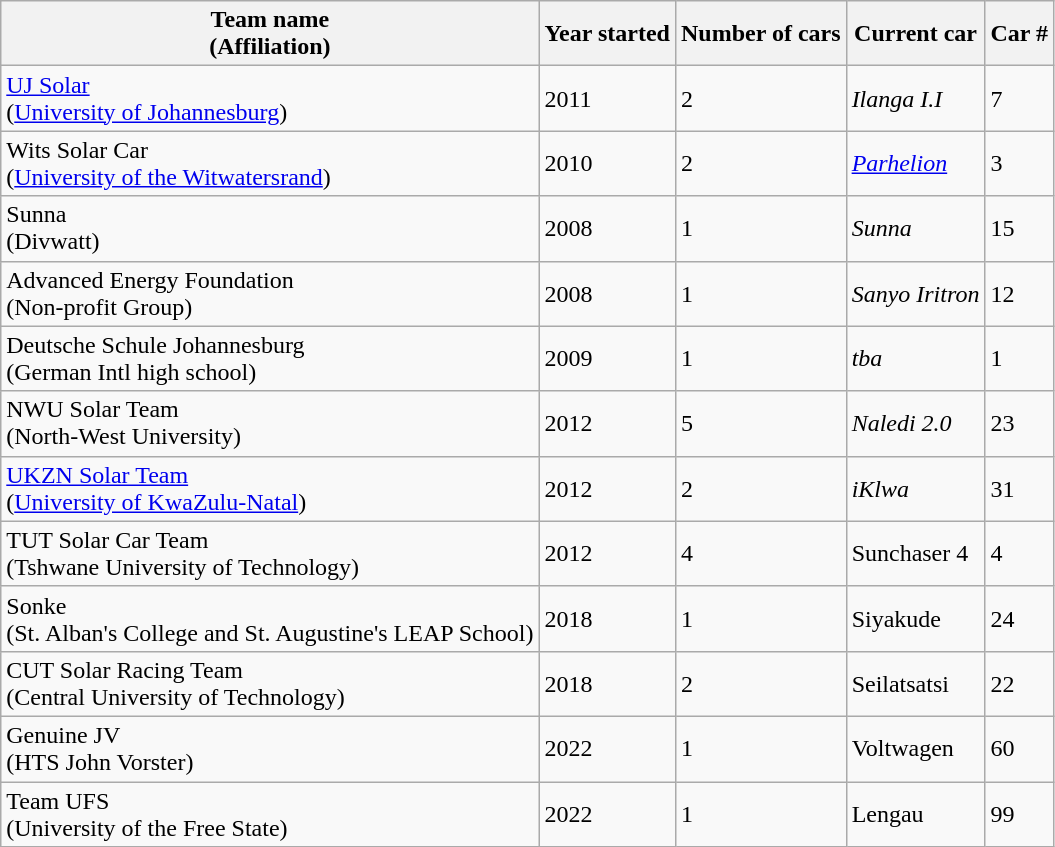<table class="wikitable">
<tr ">
<th><strong>Team name<br>(Affiliation)</strong></th>
<th><strong>Year started</strong></th>
<th><strong>Number of cars</strong></th>
<th><strong>Current car</strong></th>
<th><strong>Car #</strong></th>
</tr>
<tr>
<td><a href='#'>UJ Solar</a><br>(<a href='#'>University of Johannesburg</a>)</td>
<td>2011</td>
<td>2</td>
<td><em>Ilanga I.I</em></td>
<td>7</td>
</tr>
<tr>
<td>Wits Solar Car<br>(<a href='#'>University of the Witwatersrand</a>)</td>
<td>2010</td>
<td>2</td>
<td><em><a href='#'>Parhelion</a></em></td>
<td>3</td>
</tr>
<tr>
<td>Sunna<br>(Divwatt)</td>
<td>2008</td>
<td>1</td>
<td><em>Sunna</em></td>
<td>15</td>
</tr>
<tr>
<td>Advanced Energy Foundation<br>(Non-profit Group)</td>
<td>2008</td>
<td>1</td>
<td><em>Sanyo Iritron</em></td>
<td>12</td>
</tr>
<tr>
<td>Deutsche Schule Johannesburg<br>(German Intl high school)</td>
<td>2009</td>
<td>1</td>
<td><em>tba</em></td>
<td>1</td>
</tr>
<tr>
<td>NWU Solar Team<br>(North-West University)</td>
<td>2012</td>
<td>5</td>
<td><em>Naledi 2.0</em></td>
<td>23</td>
</tr>
<tr>
<td><a href='#'>UKZN Solar Team</a><br>(<a href='#'>University of KwaZulu-Natal</a>)</td>
<td>2012</td>
<td>2</td>
<td><em>iKlwa</em></td>
<td>31</td>
</tr>
<tr>
<td>TUT Solar Car Team<br>(Tshwane University of Technology)</td>
<td>2012</td>
<td>4</td>
<td>Sunchaser 4</td>
<td>4</td>
</tr>
<tr>
<td>Sonke<br>(St. Alban's College and St. Augustine's LEAP School)</td>
<td>2018</td>
<td>1</td>
<td>Siyakude</td>
<td>24</td>
</tr>
<tr>
<td>CUT Solar Racing Team<br>(Central University of Technology)</td>
<td>2018</td>
<td>2</td>
<td>Seilatsatsi</td>
<td>22</td>
</tr>
<tr>
<td>Genuine JV<br>(HTS John Vorster)</td>
<td>2022</td>
<td>1</td>
<td>Voltwagen</td>
<td>60</td>
</tr>
<tr>
<td>Team UFS<br>(University of the Free State)</td>
<td>2022</td>
<td>1</td>
<td>Lengau</td>
<td>99</td>
</tr>
</table>
